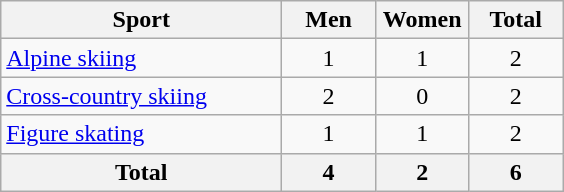<table class="wikitable sortable" style="text-align:center;">
<tr>
<th width=180>Sport</th>
<th width=55>Men</th>
<th width=55>Women</th>
<th width=55>Total</th>
</tr>
<tr>
<td align=left><a href='#'>Alpine skiing</a></td>
<td>1</td>
<td>1</td>
<td>2</td>
</tr>
<tr>
<td align=left><a href='#'>Cross-country skiing</a></td>
<td>2</td>
<td>0</td>
<td>2</td>
</tr>
<tr>
<td align=left><a href='#'>Figure skating</a></td>
<td>1</td>
<td>1</td>
<td>2</td>
</tr>
<tr>
<th>Total</th>
<th>4</th>
<th>2</th>
<th>6</th>
</tr>
</table>
